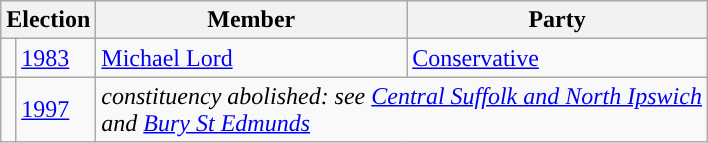<table class="wikitable">
<tr>
<th colspan="2">Election</th>
<th>Member</th>
<th>Party</th>
</tr>
<tr>
<td style="color:inherit;background-color: "></td>
<td><a href='#'>1983</a></td>
<td><a href='#'>Michael Lord</a></td>
<td><a href='#'>Conservative</a></td>
</tr>
<tr>
<td></td>
<td><a href='#'>1997</a></td>
<td colspan="2"><em>constituency abolished: see <a href='#'>Central Suffolk and North Ipswich</a><br>and <a href='#'>Bury St Edmunds</a></em></td>
</tr>
</table>
